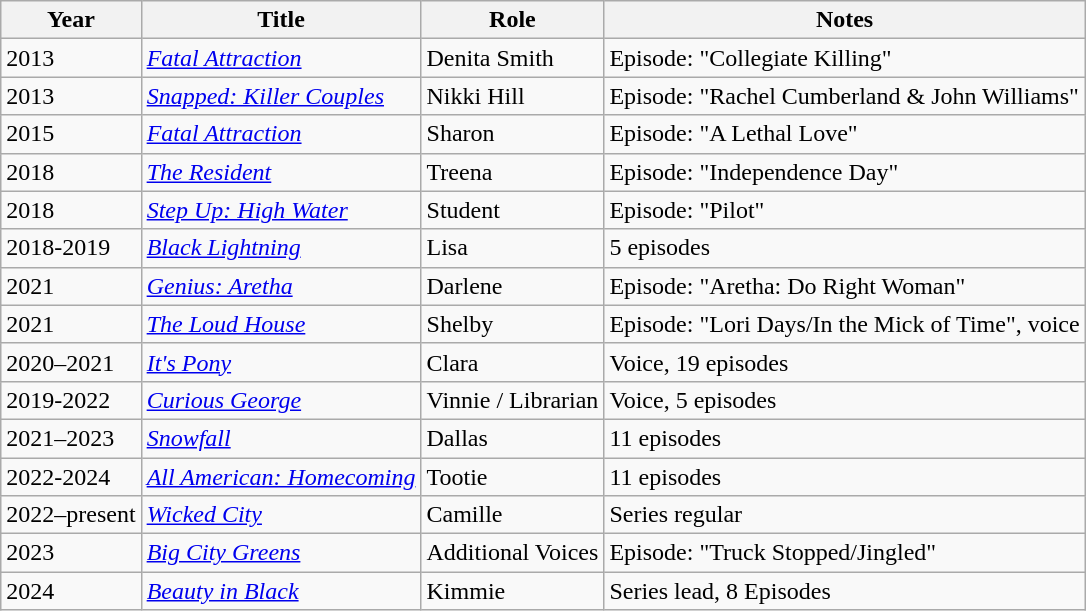<table class="wikitable sortable">
<tr>
<th>Year</th>
<th>Title</th>
<th>Role</th>
<th class="unsortable">Notes</th>
</tr>
<tr>
<td>2013</td>
<td><em><a href='#'>Fatal Attraction</a></em></td>
<td>Denita Smith</td>
<td>Episode: "Collegiate Killing"</td>
</tr>
<tr>
<td>2013</td>
<td><em><a href='#'>Snapped: Killer Couples</a></em></td>
<td>Nikki Hill</td>
<td>Episode: "Rachel Cumberland & John Williams"</td>
</tr>
<tr>
<td>2015</td>
<td><em><a href='#'>Fatal Attraction</a></em></td>
<td>Sharon</td>
<td>Episode: "A Lethal Love"</td>
</tr>
<tr>
<td>2018</td>
<td><em><a href='#'>The Resident</a></em></td>
<td>Treena</td>
<td>Episode: "Independence Day"</td>
</tr>
<tr>
<td>2018</td>
<td><em><a href='#'>Step Up: High Water</a></em></td>
<td>Student</td>
<td>Episode: "Pilot"</td>
</tr>
<tr>
<td>2018-2019</td>
<td><em><a href='#'>Black Lightning</a></em></td>
<td>Lisa</td>
<td>5 episodes</td>
</tr>
<tr>
<td>2021</td>
<td><em><a href='#'>Genius: Aretha</a></em></td>
<td>Darlene</td>
<td>Episode: "Aretha: Do Right Woman"</td>
</tr>
<tr>
<td>2021</td>
<td><em><a href='#'>The Loud House</a></em></td>
<td>Shelby</td>
<td>Episode: "Lori Days/In the Mick of Time", voice</td>
</tr>
<tr>
<td>2020–2021</td>
<td><em><a href='#'>It's Pony</a></em></td>
<td>Clara</td>
<td>Voice, 19 episodes</td>
</tr>
<tr>
<td>2019-2022</td>
<td><em><a href='#'>Curious George</a></em></td>
<td>Vinnie / Librarian</td>
<td>Voice, 5 episodes</td>
</tr>
<tr>
<td>2021–2023</td>
<td><em><a href='#'>Snowfall</a></em></td>
<td>Dallas</td>
<td>11 episodes</td>
</tr>
<tr>
<td>2022-2024</td>
<td><em><a href='#'>All American: Homecoming</a></em></td>
<td>Tootie</td>
<td>11 episodes</td>
</tr>
<tr>
<td>2022–present</td>
<td><em><a href='#'>Wicked City</a></em></td>
<td>Camille</td>
<td>Series regular</td>
</tr>
<tr>
<td>2023</td>
<td><em><a href='#'>Big City Greens</a></em></td>
<td>Additional Voices</td>
<td>Episode: "Truck Stopped/Jingled"</td>
</tr>
<tr>
<td>2024</td>
<td><em><a href='#'>Beauty in Black</a></em></td>
<td>Kimmie</td>
<td>Series lead, 8 Episodes</td>
</tr>
</table>
